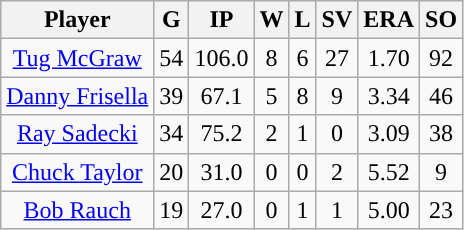<table class="wikitable sortable">
<tr>
<th>Player</th>
<th>G</th>
<th>IP</th>
<th>W</th>
<th>L</th>
<th>SV</th>
<th>ERA</th>
<th>SO</th>
</tr>
<tr align="center">
<td><a href='#'>Tug McGraw</a></td>
<td>54</td>
<td>106.0</td>
<td>8</td>
<td>6</td>
<td>27</td>
<td>1.70</td>
<td>92</td>
</tr>
<tr align="center">
<td><a href='#'>Danny Frisella</a></td>
<td>39</td>
<td>67.1</td>
<td>5</td>
<td>8</td>
<td>9</td>
<td>3.34</td>
<td>46</td>
</tr>
<tr align="center">
<td><a href='#'>Ray Sadecki</a></td>
<td>34</td>
<td>75.2</td>
<td>2</td>
<td>1</td>
<td>0</td>
<td>3.09</td>
<td>38</td>
</tr>
<tr align="center">
<td><a href='#'>Chuck Taylor</a></td>
<td>20</td>
<td>31.0</td>
<td>0</td>
<td>0</td>
<td>2</td>
<td>5.52</td>
<td>9</td>
</tr>
<tr align="center">
<td><a href='#'>Bob Rauch</a></td>
<td>19</td>
<td>27.0</td>
<td>0</td>
<td>1</td>
<td>1</td>
<td>5.00</td>
<td>23</td>
</tr>
</table>
